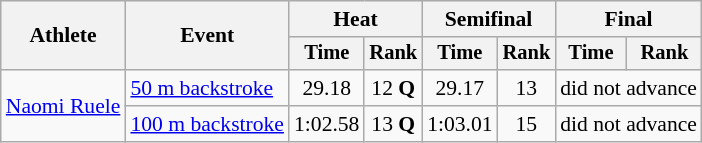<table class=wikitable style=font-size:90%>
<tr>
<th rowspan=2>Athlete</th>
<th rowspan=2>Event</th>
<th colspan=2>Heat</th>
<th colspan=2>Semifinal</th>
<th colspan=2>Final</th>
</tr>
<tr style=font-size:95%>
<th>Time</th>
<th>Rank</th>
<th>Time</th>
<th>Rank</th>
<th>Time</th>
<th>Rank</th>
</tr>
<tr align=center>
<td align=left rowspan=2><a href='#'>Naomi Ruele</a></td>
<td align=left><a href='#'>50 m backstroke</a></td>
<td>29.18</td>
<td>12 <strong>Q</strong></td>
<td>29.17</td>
<td>13</td>
<td colspan=2>did not advance</td>
</tr>
<tr align=center>
<td align=left><a href='#'>100 m backstroke</a></td>
<td>1:02.58</td>
<td>13 <strong>Q</strong></td>
<td>1:03.01</td>
<td>15</td>
<td Colspan=2>did not advance</td>
</tr>
</table>
